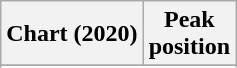<table class="wikitable sortable plainrowheaders" style="text-align:center">
<tr>
<th scope="col">Chart (2020)</th>
<th scope="col">Peak<br>position</th>
</tr>
<tr>
</tr>
<tr>
</tr>
</table>
